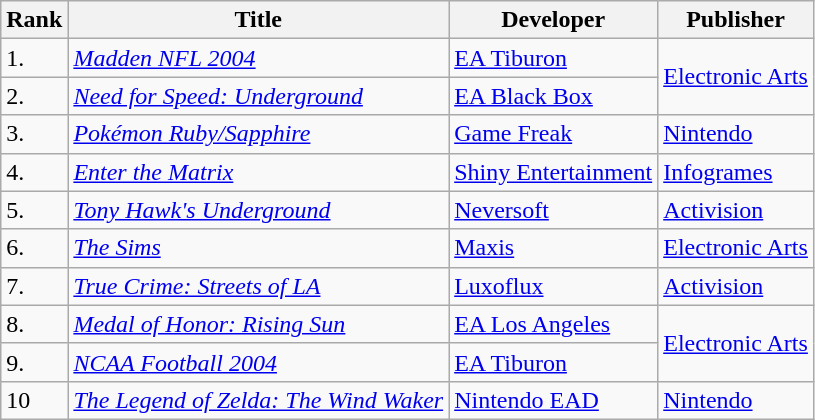<table class="wikitable">
<tr>
<th>Rank</th>
<th>Title</th>
<th>Developer</th>
<th>Publisher</th>
</tr>
<tr>
<td>1.</td>
<td><em><a href='#'>Madden NFL 2004</a></em></td>
<td><a href='#'>EA Tiburon</a></td>
<td rowspan="2"><a href='#'>Electronic Arts</a></td>
</tr>
<tr>
<td>2.</td>
<td><em><a href='#'>Need for Speed: Underground</a></em></td>
<td><a href='#'>EA Black Box</a></td>
</tr>
<tr>
<td>3.</td>
<td><em><a href='#'>Pokémon Ruby/Sapphire</a></em></td>
<td><a href='#'>Game Freak</a></td>
<td><a href='#'>Nintendo</a></td>
</tr>
<tr>
<td>4.</td>
<td><em><a href='#'>Enter the Matrix</a></em></td>
<td><a href='#'>Shiny Entertainment</a></td>
<td><a href='#'>Infogrames</a></td>
</tr>
<tr>
<td>5.</td>
<td><em><a href='#'>Tony Hawk's Underground</a></em></td>
<td><a href='#'>Neversoft</a></td>
<td><a href='#'>Activision</a></td>
</tr>
<tr>
<td>6.</td>
<td><em><a href='#'>The Sims</a></em></td>
<td><a href='#'>Maxis</a></td>
<td><a href='#'>Electronic Arts</a></td>
</tr>
<tr>
<td>7.</td>
<td><em><a href='#'>True Crime: Streets of LA</a></em></td>
<td><a href='#'>Luxoflux</a></td>
<td><a href='#'>Activision</a></td>
</tr>
<tr>
<td>8.</td>
<td><em><a href='#'>Medal of Honor: Rising Sun</a></em></td>
<td><a href='#'>EA Los Angeles</a></td>
<td rowspan="2"><a href='#'>Electronic Arts</a></td>
</tr>
<tr>
<td>9.</td>
<td><em><a href='#'>NCAA Football 2004</a></em></td>
<td><a href='#'>EA Tiburon</a></td>
</tr>
<tr>
<td>10</td>
<td><em><a href='#'>The Legend of Zelda: The Wind Waker</a></em></td>
<td><a href='#'>Nintendo EAD</a></td>
<td><a href='#'>Nintendo</a></td>
</tr>
</table>
